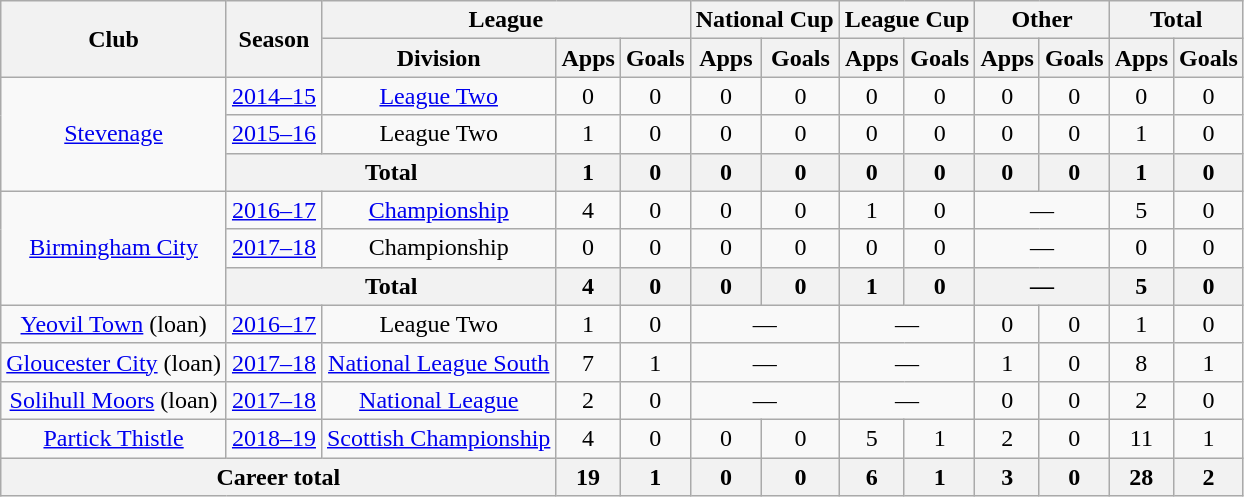<table class=wikitable style=text-align:center>
<tr>
<th rowspan=2>Club</th>
<th rowspan=2>Season</th>
<th colspan=3>League</th>
<th colspan=2>National Cup</th>
<th colspan=2>League Cup</th>
<th colspan=2>Other</th>
<th colspan=2>Total</th>
</tr>
<tr>
<th>Division</th>
<th>Apps</th>
<th>Goals</th>
<th>Apps</th>
<th>Goals</th>
<th>Apps</th>
<th>Goals</th>
<th>Apps</th>
<th>Goals</th>
<th>Apps</th>
<th>Goals</th>
</tr>
<tr>
<td rowspan=3><a href='#'>Stevenage</a></td>
<td><a href='#'>2014–15</a></td>
<td><a href='#'>League Two</a></td>
<td>0</td>
<td>0</td>
<td>0</td>
<td>0</td>
<td>0</td>
<td>0</td>
<td>0</td>
<td>0</td>
<td>0</td>
<td>0</td>
</tr>
<tr>
<td><a href='#'>2015–16</a></td>
<td>League Two</td>
<td>1</td>
<td>0</td>
<td>0</td>
<td>0</td>
<td>0</td>
<td>0</td>
<td>0</td>
<td>0</td>
<td>1</td>
<td>0</td>
</tr>
<tr>
<th colspan=2>Total</th>
<th>1</th>
<th>0</th>
<th>0</th>
<th>0</th>
<th>0</th>
<th>0</th>
<th>0</th>
<th>0</th>
<th>1</th>
<th>0</th>
</tr>
<tr>
<td rowspan=3><a href='#'>Birmingham City</a></td>
<td><a href='#'>2016–17</a></td>
<td><a href='#'>Championship</a></td>
<td>4</td>
<td>0</td>
<td>0</td>
<td>0</td>
<td>1</td>
<td>0</td>
<td colspan=2>—</td>
<td>5</td>
<td>0</td>
</tr>
<tr>
<td><a href='#'>2017–18</a></td>
<td>Championship</td>
<td>0</td>
<td>0</td>
<td>0</td>
<td>0</td>
<td>0</td>
<td>0</td>
<td colspan=2>—</td>
<td>0</td>
<td>0</td>
</tr>
<tr>
<th colspan=2>Total</th>
<th>4</th>
<th>0</th>
<th>0</th>
<th>0</th>
<th>1</th>
<th>0</th>
<th colspan=2>—</th>
<th>5</th>
<th>0</th>
</tr>
<tr>
<td><a href='#'>Yeovil Town</a> (loan)</td>
<td><a href='#'>2016–17</a></td>
<td>League Two</td>
<td>1</td>
<td>0</td>
<td colspan=2>—</td>
<td colspan=2>—</td>
<td>0</td>
<td>0</td>
<td>1</td>
<td>0</td>
</tr>
<tr>
<td><a href='#'>Gloucester City</a> (loan)</td>
<td><a href='#'>2017–18</a></td>
<td><a href='#'>National League South</a></td>
<td>7</td>
<td>1</td>
<td colspan=2>—</td>
<td colspan=2>—</td>
<td>1</td>
<td>0</td>
<td>8</td>
<td>1</td>
</tr>
<tr>
<td><a href='#'>Solihull Moors</a> (loan)</td>
<td><a href='#'>2017–18</a></td>
<td><a href='#'>National League</a></td>
<td>2</td>
<td>0</td>
<td colspan=2>—</td>
<td colspan=2>—</td>
<td>0</td>
<td>0</td>
<td>2</td>
<td>0</td>
</tr>
<tr>
<td><a href='#'>Partick Thistle</a></td>
<td><a href='#'>2018–19</a></td>
<td><a href='#'>Scottish Championship</a></td>
<td>4</td>
<td>0</td>
<td>0</td>
<td>0</td>
<td>5</td>
<td>1</td>
<td>2</td>
<td>0</td>
<td>11</td>
<td>1</td>
</tr>
<tr>
<th colspan=3>Career total</th>
<th>19</th>
<th>1</th>
<th>0</th>
<th>0</th>
<th>6</th>
<th>1</th>
<th>3</th>
<th>0</th>
<th>28</th>
<th>2</th>
</tr>
</table>
